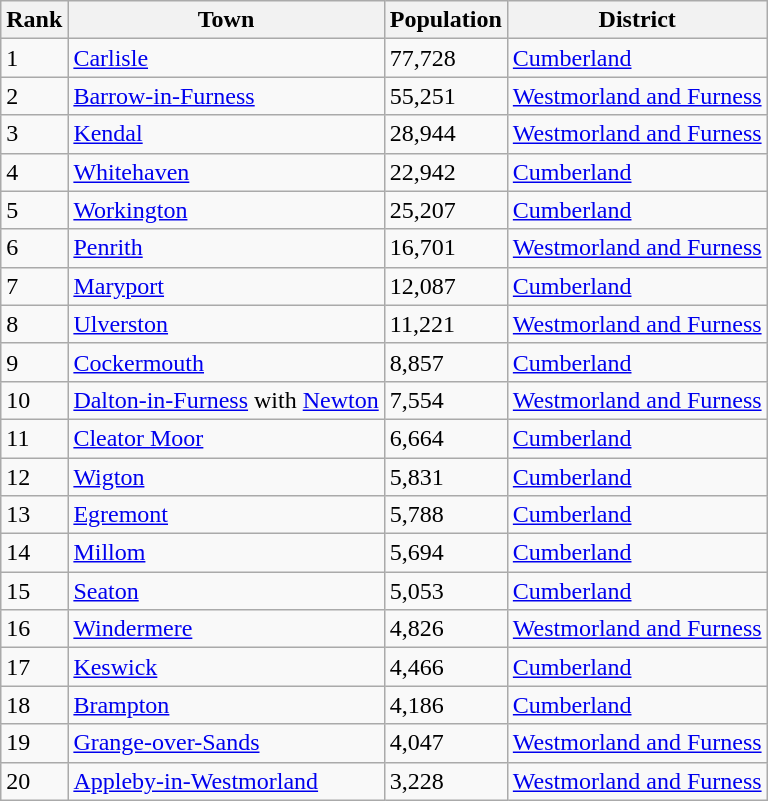<table class="wikitable sortable">
<tr>
<th>Rank</th>
<th>Town</th>
<th>Population</th>
<th>District</th>
</tr>
<tr>
<td>1</td>
<td><a href='#'>Carlisle</a></td>
<td>77,728</td>
<td><a href='#'>Cumberland</a></td>
</tr>
<tr>
<td>2</td>
<td><a href='#'>Barrow-in-Furness</a></td>
<td>55,251</td>
<td><a href='#'>Westmorland and Furness</a></td>
</tr>
<tr>
<td>3</td>
<td><a href='#'>Kendal</a></td>
<td>28,944</td>
<td><a href='#'>Westmorland and Furness</a></td>
</tr>
<tr>
<td>4</td>
<td><a href='#'>Whitehaven</a></td>
<td>22,942</td>
<td><a href='#'>Cumberland</a></td>
</tr>
<tr>
<td>5</td>
<td><a href='#'>Workington</a></td>
<td>25,207</td>
<td><a href='#'>Cumberland</a></td>
</tr>
<tr>
<td>6</td>
<td><a href='#'>Penrith</a></td>
<td>16,701</td>
<td><a href='#'>Westmorland and Furness</a></td>
</tr>
<tr>
<td>7</td>
<td><a href='#'>Maryport</a></td>
<td>12,087</td>
<td><a href='#'>Cumberland</a></td>
</tr>
<tr>
<td>8</td>
<td><a href='#'>Ulverston</a></td>
<td>11,221</td>
<td><a href='#'>Westmorland and Furness</a></td>
</tr>
<tr>
<td>9</td>
<td><a href='#'>Cockermouth</a></td>
<td>8,857</td>
<td><a href='#'>Cumberland</a></td>
</tr>
<tr>
<td>10</td>
<td><a href='#'>Dalton-in-Furness</a> with <a href='#'>Newton</a></td>
<td>7,554</td>
<td><a href='#'>Westmorland and Furness</a></td>
</tr>
<tr>
<td>11</td>
<td><a href='#'>Cleator Moor</a></td>
<td>6,664</td>
<td><a href='#'>Cumberland</a></td>
</tr>
<tr>
<td>12</td>
<td><a href='#'>Wigton</a></td>
<td>5,831</td>
<td><a href='#'>Cumberland</a></td>
</tr>
<tr>
<td>13</td>
<td><a href='#'>Egremont</a></td>
<td>5,788</td>
<td><a href='#'>Cumberland</a></td>
</tr>
<tr>
<td>14</td>
<td><a href='#'>Millom</a></td>
<td>5,694</td>
<td><a href='#'>Cumberland</a></td>
</tr>
<tr>
<td>15</td>
<td><a href='#'>Seaton</a></td>
<td>5,053</td>
<td><a href='#'>Cumberland</a></td>
</tr>
<tr>
<td>16</td>
<td><a href='#'>Windermere</a></td>
<td>4,826</td>
<td><a href='#'>Westmorland and Furness</a></td>
</tr>
<tr>
<td>17</td>
<td><a href='#'>Keswick</a></td>
<td>4,466</td>
<td><a href='#'>Cumberland</a></td>
</tr>
<tr>
<td>18</td>
<td><a href='#'>Brampton</a></td>
<td>4,186</td>
<td><a href='#'>Cumberland</a></td>
</tr>
<tr>
<td>19</td>
<td><a href='#'>Grange-over-Sands</a></td>
<td>4,047</td>
<td><a href='#'>Westmorland and Furness</a></td>
</tr>
<tr>
<td>20</td>
<td><a href='#'>Appleby-in-Westmorland</a></td>
<td>3,228</td>
<td><a href='#'>Westmorland and Furness</a></td>
</tr>
</table>
